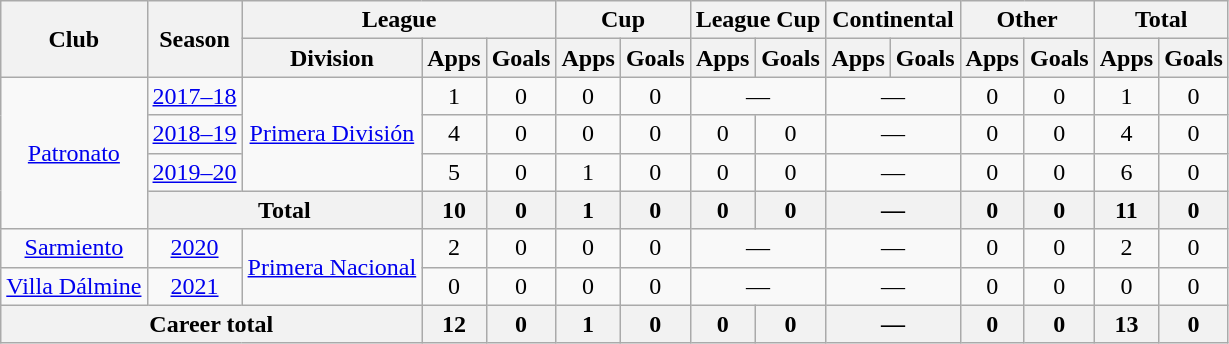<table class="wikitable" style="text-align:center">
<tr>
<th rowspan="2">Club</th>
<th rowspan="2">Season</th>
<th colspan="3">League</th>
<th colspan="2">Cup</th>
<th colspan="2">League Cup</th>
<th colspan="2">Continental</th>
<th colspan="2">Other</th>
<th colspan="2">Total</th>
</tr>
<tr>
<th>Division</th>
<th>Apps</th>
<th>Goals</th>
<th>Apps</th>
<th>Goals</th>
<th>Apps</th>
<th>Goals</th>
<th>Apps</th>
<th>Goals</th>
<th>Apps</th>
<th>Goals</th>
<th>Apps</th>
<th>Goals</th>
</tr>
<tr>
<td rowspan="4"><a href='#'>Patronato</a></td>
<td><a href='#'>2017–18</a></td>
<td rowspan="3"><a href='#'>Primera División</a></td>
<td>1</td>
<td>0</td>
<td>0</td>
<td>0</td>
<td colspan="2">—</td>
<td colspan="2">—</td>
<td>0</td>
<td>0</td>
<td>1</td>
<td>0</td>
</tr>
<tr>
<td><a href='#'>2018–19</a></td>
<td>4</td>
<td>0</td>
<td>0</td>
<td>0</td>
<td>0</td>
<td>0</td>
<td colspan="2">—</td>
<td>0</td>
<td>0</td>
<td>4</td>
<td>0</td>
</tr>
<tr>
<td><a href='#'>2019–20</a></td>
<td>5</td>
<td>0</td>
<td>1</td>
<td>0</td>
<td>0</td>
<td>0</td>
<td colspan="2">—</td>
<td>0</td>
<td>0</td>
<td>6</td>
<td>0</td>
</tr>
<tr>
<th colspan="2">Total</th>
<th>10</th>
<th>0</th>
<th>1</th>
<th>0</th>
<th>0</th>
<th>0</th>
<th colspan="2">—</th>
<th>0</th>
<th>0</th>
<th>11</th>
<th>0</th>
</tr>
<tr>
<td rowspan="1"><a href='#'>Sarmiento</a></td>
<td><a href='#'>2020</a></td>
<td rowspan="2"><a href='#'>Primera Nacional</a></td>
<td>2</td>
<td>0</td>
<td>0</td>
<td>0</td>
<td colspan="2">—</td>
<td colspan="2">—</td>
<td>0</td>
<td>0</td>
<td>2</td>
<td>0</td>
</tr>
<tr>
<td rowspan="1"><a href='#'>Villa Dálmine</a></td>
<td><a href='#'>2021</a></td>
<td>0</td>
<td>0</td>
<td>0</td>
<td>0</td>
<td colspan="2">—</td>
<td colspan="2">—</td>
<td>0</td>
<td>0</td>
<td>0</td>
<td>0</td>
</tr>
<tr>
<th colspan="3">Career total</th>
<th>12</th>
<th>0</th>
<th>1</th>
<th>0</th>
<th>0</th>
<th>0</th>
<th colspan="2">—</th>
<th>0</th>
<th>0</th>
<th>13</th>
<th>0</th>
</tr>
</table>
